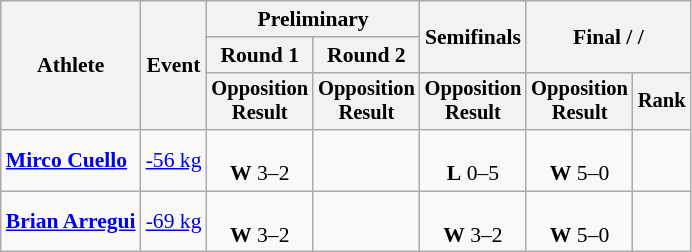<table class="wikitable" style="font-size:90%;">
<tr>
<th rowspan=3>Athlete</th>
<th rowspan=3>Event</th>
<th colspan=2>Preliminary</th>
<th rowspan=2>Semifinals</th>
<th colspan=2 rowspan=2>Final /  / </th>
</tr>
<tr>
<th>Round 1</th>
<th>Round 2</th>
</tr>
<tr style="font-size:95%">
<th>Opposition<br>Result</th>
<th>Opposition<br>Result</th>
<th>Opposition<br>Result</th>
<th>Opposition<br>Result</th>
<th>Rank</th>
</tr>
<tr align=center>
<td align=left><strong><a href='#'>Mirco Cuello</a></strong></td>
<td align=left><a href='#'>-56 kg</a></td>
<td><br><strong>W</strong> 3–2</td>
<td></td>
<td><br><strong>L</strong> 0–5</td>
<td><br><strong>W</strong> 5–0</td>
<td></td>
</tr>
<tr align=center>
<td align=left><strong><a href='#'>Brian Arregui</a></strong></td>
<td align=left><a href='#'>-69 kg</a></td>
<td><br><strong>W</strong> 3–2</td>
<td></td>
<td><br><strong>W</strong> 3–2</td>
<td><br><strong>W</strong> 5–0</td>
<td></td>
</tr>
</table>
